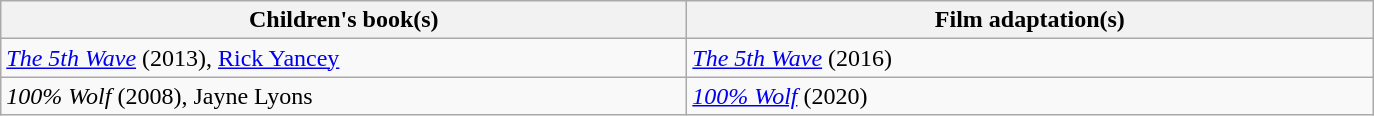<table class="wikitable">
<tr>
<th width="450">Children's book(s)</th>
<th width="450">Film adaptation(s)</th>
</tr>
<tr>
<td><em><a href='#'>The 5th Wave</a></em> (2013), <a href='#'>Rick Yancey</a></td>
<td><em><a href='#'>The 5th Wave</a></em> (2016)</td>
</tr>
<tr>
<td><em>100% Wolf</em> (2008), Jayne Lyons</td>
<td><em><a href='#'>100% Wolf</a></em> (2020)</td>
</tr>
</table>
